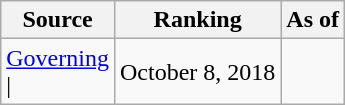<table class="wikitable" style="text-align:center">
<tr>
<th>Source</th>
<th>Ranking</th>
<th>As of</th>
</tr>
<tr>
<td align=left><a href='#'>Governing</a><br>| </td>
<td>October 8, 2018</td>
</tr>
</table>
